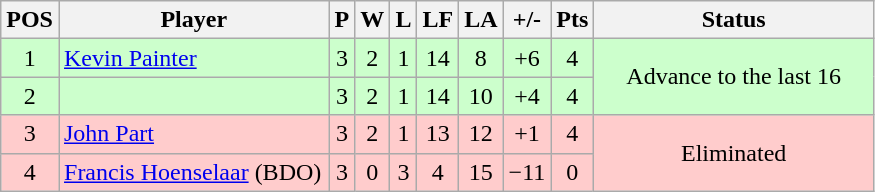<table class="wikitable" style="text-align:center; margin: 1em auto 1em auto, align:left">
<tr>
<th width=20>POS</th>
<th width=173>Player</th>
<th width=3>P</th>
<th width=3>W</th>
<th width=3>L</th>
<th width=20>LF</th>
<th width=20>LA</th>
<th width=20>+/-</th>
<th width=20>Pts</th>
<th width=179>Status</th>
</tr>
<tr style="background:#CCFFCC;">
<td>1</td>
<td style="text-align:left;"> <a href='#'>Kevin Painter</a></td>
<td>3</td>
<td>2</td>
<td>1</td>
<td>14</td>
<td>8</td>
<td>+6</td>
<td>4</td>
<td rowspan=2>Advance to the last 16</td>
</tr>
<tr style="background:#CCFFCC;">
<td>2</td>
<td style="text-align:left;"></td>
<td>3</td>
<td>2</td>
<td>1</td>
<td>14</td>
<td>10</td>
<td>+4</td>
<td>4</td>
</tr>
<tr style="background:#FFCCCC;">
<td>3</td>
<td style="text-align:left;"> <a href='#'>John Part</a></td>
<td>3</td>
<td>2</td>
<td>1</td>
<td>13</td>
<td>12</td>
<td>+1</td>
<td>4</td>
<td rowspan=2>Eliminated</td>
</tr>
<tr style="background:#FFCCCC;">
<td>4</td>
<td style="text-align:left;"> <a href='#'>Francis Hoenselaar</a> (BDO)</td>
<td>3</td>
<td>0</td>
<td>3</td>
<td>4</td>
<td>15</td>
<td>−11</td>
<td>0</td>
</tr>
</table>
